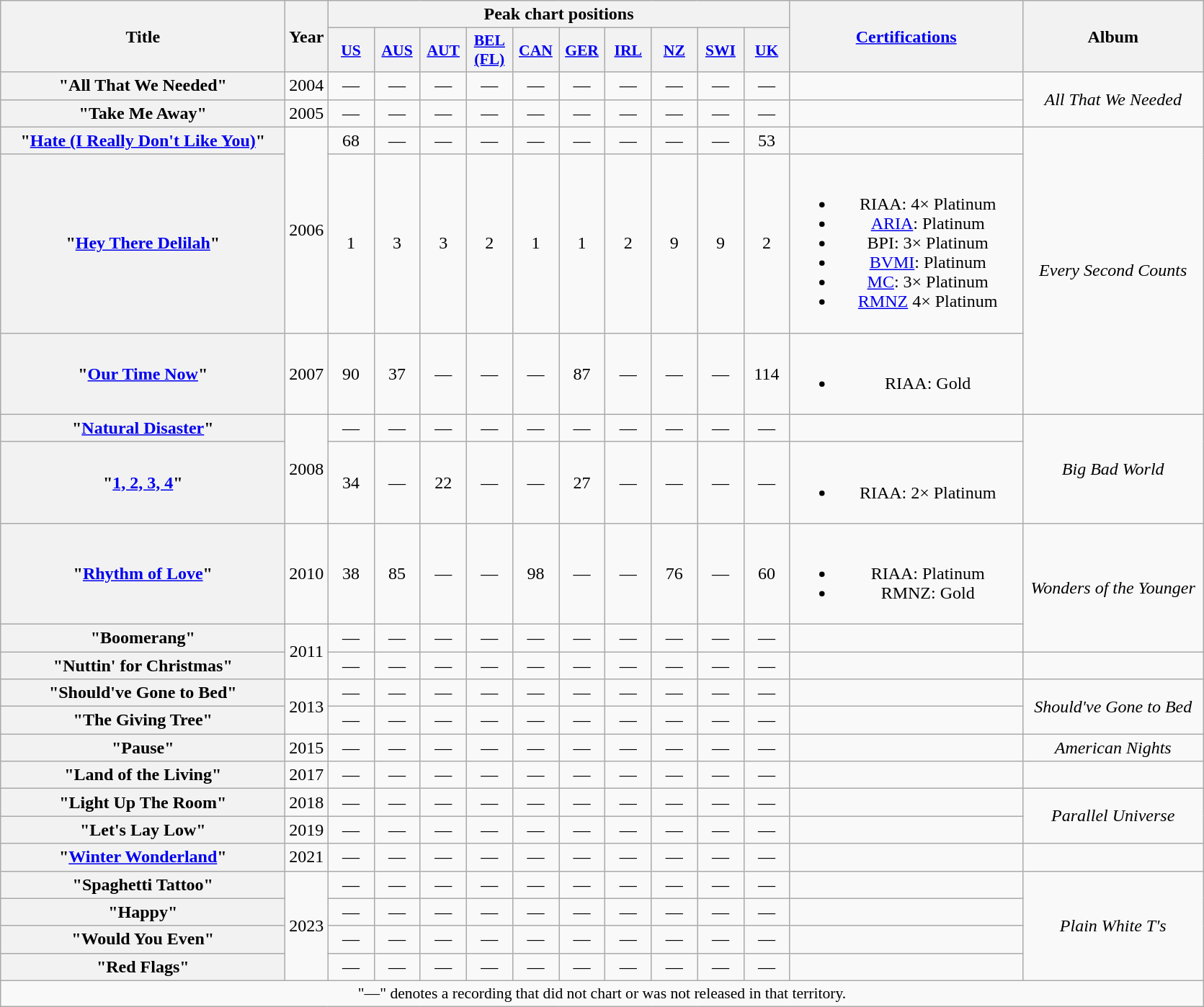<table class="wikitable plainrowheaders" style="text-align:center;">
<tr>
<th scope="col" rowspan="2" style="width:16em;">Title</th>
<th scope="col" rowspan="2" style="width:1em;">Year</th>
<th scope="col" colspan="10">Peak chart positions</th>
<th scope="col" rowspan="2" style="width:13em;"><a href='#'>Certifications</a></th>
<th scope="col" rowspan="2" style="width:10em;">Album</th>
</tr>
<tr>
<th scope="col" style="width:2.5em;font-size:90%;"><a href='#'>US</a><br></th>
<th scope="col" style="width:2.5em;font-size:90%;"><a href='#'>AUS</a><br></th>
<th scope="col" style="width:2.5em;font-size:90%;"><a href='#'>AUT</a><br></th>
<th scope="col" style="width:2.5em;font-size:90%;"><a href='#'>BEL<br>(FL)</a><br></th>
<th scope="col" style="width:2.5em;font-size:90%;"><a href='#'>CAN</a><br></th>
<th scope="col" style="width:2.5em;font-size:90%;"><a href='#'>GER</a><br></th>
<th scope="col" style="width:2.5em;font-size:90%;"><a href='#'>IRL</a><br></th>
<th scope="col" style="width:2.5em;font-size:90%;"><a href='#'>NZ</a><br></th>
<th scope="col" style="width:2.5em;font-size:90%;"><a href='#'>SWI</a><br></th>
<th scope="col" style="width:2.5em;font-size:90%;"><a href='#'>UK</a><br></th>
</tr>
<tr>
<th scope="row">"All That We Needed"</th>
<td>2004</td>
<td>—</td>
<td>—</td>
<td>—</td>
<td>—</td>
<td>—</td>
<td>—</td>
<td>—</td>
<td>—</td>
<td>—</td>
<td>—</td>
<td></td>
<td rowspan="2"><em>All That We Needed</em></td>
</tr>
<tr>
<th scope="row">"Take Me Away"</th>
<td>2005</td>
<td>—</td>
<td>—</td>
<td>—</td>
<td>—</td>
<td>—</td>
<td>—</td>
<td>—</td>
<td>—</td>
<td>—</td>
<td>—</td>
<td></td>
</tr>
<tr>
<th scope="row">"<a href='#'>Hate (I Really Don't Like You)</a>"</th>
<td rowspan="2">2006</td>
<td>68</td>
<td>—</td>
<td>—</td>
<td>—</td>
<td>—</td>
<td>—</td>
<td>—</td>
<td>—</td>
<td>—</td>
<td>53</td>
<td></td>
<td rowspan="3"><em>Every Second Counts</em></td>
</tr>
<tr>
<th scope="row">"<a href='#'>Hey There Delilah</a>"</th>
<td>1</td>
<td>3</td>
<td>3</td>
<td>2</td>
<td>1</td>
<td>1</td>
<td>2</td>
<td>9</td>
<td>9</td>
<td>2</td>
<td><br><ul><li>RIAA: 4× Platinum</li><li><a href='#'>ARIA</a>: Platinum</li><li>BPI: 3× Platinum</li><li><a href='#'>BVMI</a>: Platinum</li><li><a href='#'>MC</a>: 3× Platinum</li><li><a href='#'>RMNZ</a> 4× Platinum</li></ul></td>
</tr>
<tr>
<th scope="row">"<a href='#'>Our Time Now</a>"</th>
<td>2007</td>
<td>90</td>
<td>37</td>
<td>—</td>
<td>—</td>
<td>—</td>
<td>87</td>
<td>—</td>
<td>—</td>
<td>—</td>
<td>114</td>
<td><br><ul><li>RIAA: Gold</li></ul></td>
</tr>
<tr>
<th scope="row">"<a href='#'>Natural Disaster</a>"</th>
<td rowspan="2">2008</td>
<td>—</td>
<td>—</td>
<td>—</td>
<td>—</td>
<td>—</td>
<td>—</td>
<td>—</td>
<td>—</td>
<td>—</td>
<td>—</td>
<td></td>
<td rowspan="2"><em>Big Bad World</em></td>
</tr>
<tr>
<th scope="row">"<a href='#'>1, 2, 3, 4</a>"</th>
<td>34</td>
<td>—</td>
<td>22</td>
<td>—</td>
<td>—</td>
<td>27</td>
<td>—</td>
<td>—</td>
<td>—</td>
<td>—</td>
<td><br><ul><li>RIAA: 2× Platinum</li></ul></td>
</tr>
<tr>
<th scope="row">"<a href='#'>Rhythm of Love</a>"</th>
<td>2010</td>
<td>38</td>
<td>85</td>
<td>—</td>
<td>—</td>
<td>98</td>
<td>—</td>
<td>—</td>
<td>76</td>
<td>—</td>
<td>60</td>
<td><br><ul><li>RIAA: Platinum</li><li>RMNZ: Gold</li></ul></td>
<td rowspan="2"><em>Wonders of the Younger</em></td>
</tr>
<tr>
<th scope="row">"Boomerang"</th>
<td rowspan="2">2011</td>
<td>—</td>
<td>—</td>
<td>—</td>
<td>—</td>
<td>—</td>
<td>—</td>
<td>—</td>
<td>—</td>
<td>—</td>
<td>—</td>
<td></td>
</tr>
<tr>
<th scope="row">"Nuttin' for Christmas"</th>
<td>—</td>
<td>—</td>
<td>—</td>
<td>—</td>
<td>—</td>
<td>—</td>
<td>—</td>
<td>—</td>
<td>—</td>
<td>—</td>
<td></td>
<td></td>
</tr>
<tr>
<th scope="row">"Should've Gone to Bed"</th>
<td rowspan="2">2013</td>
<td>—</td>
<td>—</td>
<td>—</td>
<td>—</td>
<td>—</td>
<td>—</td>
<td>—</td>
<td>—</td>
<td>—</td>
<td>—</td>
<td></td>
<td rowspan="2"><em>Should've Gone to Bed</em></td>
</tr>
<tr>
<th scope="row">"The Giving Tree"</th>
<td>—</td>
<td>—</td>
<td>—</td>
<td>—</td>
<td>—</td>
<td>—</td>
<td>—</td>
<td>—</td>
<td>—</td>
<td>—</td>
<td></td>
</tr>
<tr>
<th scope="row">"Pause"</th>
<td>2015</td>
<td>—</td>
<td>—</td>
<td>—</td>
<td>—</td>
<td>—</td>
<td>—</td>
<td>—</td>
<td>—</td>
<td>—</td>
<td>—</td>
<td></td>
<td><em>American Nights</em></td>
</tr>
<tr>
<th scope="row">"Land of the Living"</th>
<td>2017</td>
<td>—</td>
<td>—</td>
<td>—</td>
<td>—</td>
<td>—</td>
<td>—</td>
<td>—</td>
<td>—</td>
<td>—</td>
<td>—</td>
<td></td>
<td></td>
</tr>
<tr>
<th scope="row">"Light Up The Room"</th>
<td>2018</td>
<td>—</td>
<td>—</td>
<td>—</td>
<td>—</td>
<td>—</td>
<td>—</td>
<td>—</td>
<td>—</td>
<td>—</td>
<td>—</td>
<td></td>
<td rowspan="2"><em>Parallel Universe</em></td>
</tr>
<tr>
<th scope="row">"Let's Lay Low"</th>
<td>2019</td>
<td>—</td>
<td>—</td>
<td>—</td>
<td>—</td>
<td>—</td>
<td>—</td>
<td>—</td>
<td>—</td>
<td>—</td>
<td>—</td>
<td></td>
</tr>
<tr>
<th scope="row">"<a href='#'>Winter Wonderland</a>"</th>
<td>2021</td>
<td>—</td>
<td>—</td>
<td>—</td>
<td>—</td>
<td>—</td>
<td>—</td>
<td>—</td>
<td>—</td>
<td>—</td>
<td>—</td>
<td></td>
<td></td>
</tr>
<tr>
<th scope="row">"Spaghetti Tattoo"</th>
<td rowspan="4">2023</td>
<td>—</td>
<td>—</td>
<td>—</td>
<td>—</td>
<td>—</td>
<td>—</td>
<td>—</td>
<td>—</td>
<td>—</td>
<td>—</td>
<td></td>
<td rowspan="4"><em>Plain White T's</em></td>
</tr>
<tr>
<th scope="row">"Happy"</th>
<td>—</td>
<td>—</td>
<td>—</td>
<td>—</td>
<td>—</td>
<td>—</td>
<td>—</td>
<td>—</td>
<td>—</td>
<td>—</td>
<td></td>
</tr>
<tr>
<th scope="row">"Would You Even"</th>
<td>—</td>
<td>—</td>
<td>—</td>
<td>—</td>
<td>—</td>
<td>—</td>
<td>—</td>
<td>—</td>
<td>—</td>
<td>—</td>
<td></td>
</tr>
<tr>
<th scope="row">"Red Flags"</th>
<td>—</td>
<td>—</td>
<td>—</td>
<td>—</td>
<td>—</td>
<td>—</td>
<td>—</td>
<td>—</td>
<td>—</td>
<td>—</td>
<td></td>
</tr>
<tr>
<td colspan="15" style="font-size:90%">"—" denotes a recording that did not chart or was not released in that territory.</td>
</tr>
</table>
